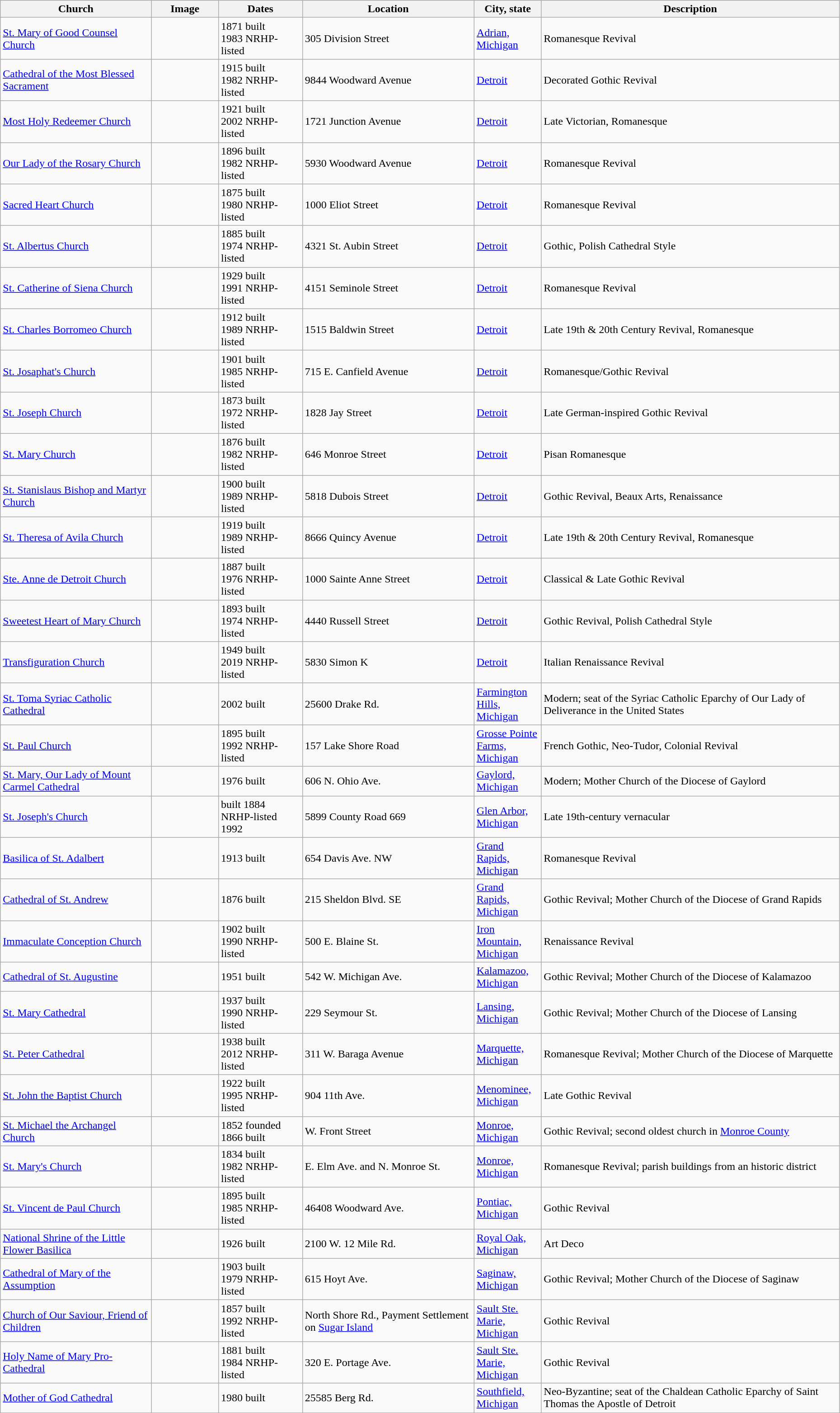<table class="wikitable sortable" style="width:98%">
<tr>
<th width = 18%><strong>Church</strong></th>
<th width = 8% class="unsortable"><strong>Image</strong></th>
<th width = 10%><strong>Dates</strong></th>
<th><strong>Location</strong></th>
<th width = 8%><strong>City, state</strong></th>
<th class="unsortable"><strong>Description</strong></th>
</tr>
<tr>
<td><a href='#'>St. Mary of Good Counsel Church</a></td>
<td></td>
<td>1871 built<br>1983 NRHP-listed</td>
<td>305 Division Street<br><small></small></td>
<td><a href='#'>Adrian, Michigan</a></td>
<td>Romanesque Revival</td>
</tr>
<tr>
<td><a href='#'>Cathedral of the Most Blessed Sacrament</a></td>
<td></td>
<td>1915 built<br>1982 NRHP-listed</td>
<td>9844 Woodward Avenue</td>
<td><a href='#'>Detroit</a></td>
<td>Decorated Gothic Revival</td>
</tr>
<tr>
<td><a href='#'>Most Holy Redeemer Church</a></td>
<td></td>
<td>1921 built<br>2002 NRHP-listed</td>
<td>1721 Junction Avenue</td>
<td><a href='#'>Detroit</a></td>
<td>Late Victorian, Romanesque</td>
</tr>
<tr>
<td><a href='#'>Our Lady of the Rosary Church</a></td>
<td></td>
<td>1896 built<br>1982 NRHP-listed</td>
<td>5930 Woodward Avenue</td>
<td><a href='#'>Detroit</a></td>
<td>Romanesque Revival</td>
</tr>
<tr>
<td><a href='#'>Sacred Heart Church</a></td>
<td></td>
<td>1875 built<br> 1980 NRHP-listed</td>
<td>1000 Eliot Street</td>
<td><a href='#'>Detroit</a></td>
<td>Romanesque Revival</td>
</tr>
<tr>
<td><a href='#'>St. Albertus Church</a></td>
<td></td>
<td>1885 built<br>1974 NRHP-listed</td>
<td>4321 St. Aubin Street</td>
<td><a href='#'>Detroit</a></td>
<td>Gothic, Polish Cathedral Style</td>
</tr>
<tr>
<td><a href='#'>St. Catherine of Siena Church</a></td>
<td></td>
<td>1929 built<br>1991 NRHP-listed</td>
<td>4151 Seminole Street</td>
<td><a href='#'>Detroit</a></td>
<td>Romanesque Revival</td>
</tr>
<tr>
<td><a href='#'>St. Charles Borromeo Church</a></td>
<td></td>
<td>1912 built<br>1989 NRHP-listed</td>
<td>1515 Baldwin Street</td>
<td><a href='#'>Detroit</a></td>
<td>Late 19th & 20th Century Revival, Romanesque</td>
</tr>
<tr>
<td><a href='#'>St. Josaphat's Church</a></td>
<td></td>
<td>1901 built<br>1985 NRHP-listed</td>
<td>715 E. Canfield Avenue</td>
<td><a href='#'>Detroit</a></td>
<td>Romanesque/Gothic Revival</td>
</tr>
<tr>
<td><a href='#'>St. Joseph Church</a></td>
<td></td>
<td>1873 built<br>1972 NRHP-listed</td>
<td>1828 Jay Street</td>
<td><a href='#'>Detroit</a></td>
<td>Late German-inspired Gothic Revival</td>
</tr>
<tr>
<td><a href='#'>St. Mary Church</a></td>
<td></td>
<td>1876 built<br>1982 NRHP-listed</td>
<td>646 Monroe Street</td>
<td><a href='#'>Detroit</a></td>
<td>Pisan Romanesque</td>
</tr>
<tr>
<td><a href='#'>St. Stanislaus Bishop and Martyr Church</a></td>
<td></td>
<td>1900 built<br>1989 NRHP-listed</td>
<td>5818 Dubois Street</td>
<td><a href='#'>Detroit</a></td>
<td>Gothic Revival, Beaux Arts, Renaissance</td>
</tr>
<tr>
<td><a href='#'>St. Theresa of Avila Church</a></td>
<td></td>
<td>1919 built<br>1989 NRHP-listed</td>
<td>8666 Quincy Avenue</td>
<td><a href='#'>Detroit</a></td>
<td>Late 19th & 20th Century Revival, Romanesque</td>
</tr>
<tr>
<td><a href='#'>Ste. Anne de Detroit Church</a></td>
<td></td>
<td>1887 built<br>1976 NRHP-listed</td>
<td>1000 Sainte Anne Street</td>
<td><a href='#'>Detroit</a></td>
<td>Classical & Late Gothic Revival</td>
</tr>
<tr>
<td><a href='#'>Sweetest Heart of Mary Church</a></td>
<td></td>
<td>1893 built<br>1974 NRHP-listed</td>
<td>4440 Russell Street</td>
<td><a href='#'>Detroit</a></td>
<td>Gothic Revival, Polish Cathedral Style</td>
</tr>
<tr>
<td><a href='#'>Transfiguration Church</a></td>
<td></td>
<td>1949 built<br>2019 NRHP-listed</td>
<td>5830 Simon K</td>
<td><a href='#'>Detroit</a></td>
<td>Italian Renaissance Revival</td>
</tr>
<tr>
<td><a href='#'>St. Toma Syriac Catholic Cathedral</a></td>
<td></td>
<td>2002 built<br></td>
<td>25600 Drake Rd.<br><small></small></td>
<td><a href='#'>Farmington Hills, Michigan</a></td>
<td>Modern; seat of the Syriac Catholic Eparchy of Our Lady of Deliverance in the United States</td>
</tr>
<tr>
<td><a href='#'>St. Paul Church</a></td>
<td></td>
<td>1895 built<br>1992 NRHP-listed</td>
<td>157 Lake Shore Road</td>
<td><a href='#'>Grosse Pointe Farms, Michigan</a></td>
<td>French Gothic, Neo-Tudor, Colonial Revival</td>
</tr>
<tr>
<td><a href='#'>St. Mary, Our Lady of Mount Carmel Cathedral</a></td>
<td></td>
<td>1976 built</td>
<td>606 N. Ohio Ave.<br><small></small></td>
<td><a href='#'>Gaylord, Michigan</a></td>
<td>Modern; Mother Church of the Diocese of Gaylord</td>
</tr>
<tr>
<td><a href='#'>St. Joseph's Church</a></td>
<td></td>
<td>built 1884<br>NRHP-listed 1992</td>
<td>5899 County Road 669<br><small></small></td>
<td><a href='#'>Glen Arbor, Michigan</a></td>
<td>Late 19th-century vernacular</td>
</tr>
<tr>
<td><a href='#'>Basilica of St. Adalbert</a></td>
<td></td>
<td>1913 built</td>
<td>654 Davis Ave. NW<br><small></small></td>
<td><a href='#'>Grand Rapids, Michigan</a></td>
<td>Romanesque Revival</td>
</tr>
<tr>
<td><a href='#'>Cathedral of St. Andrew</a></td>
<td></td>
<td>1876 built</td>
<td>215 Sheldon Blvd. SE<br><small></small></td>
<td><a href='#'>Grand Rapids, Michigan</a></td>
<td>Gothic Revival; Mother Church of the Diocese of Grand Rapids</td>
</tr>
<tr>
<td><a href='#'>Immaculate Conception Church</a></td>
<td></td>
<td>1902 built<br>1990 NRHP-listed</td>
<td>500 E. Blaine St.<br><small></small></td>
<td><a href='#'>Iron Mountain, Michigan</a></td>
<td>Renaissance Revival</td>
</tr>
<tr>
<td><a href='#'>Cathedral of St. Augustine</a></td>
<td></td>
<td>1951 built</td>
<td>542 W. Michigan Ave.<br><small></small></td>
<td><a href='#'>Kalamazoo, Michigan</a></td>
<td>Gothic Revival; Mother Church of the Diocese of Kalamazoo</td>
</tr>
<tr>
<td><a href='#'>St. Mary Cathedral</a></td>
<td></td>
<td>1937 built<br>1990 NRHP-listed</td>
<td>229 Seymour St.<br><small></small></td>
<td><a href='#'>Lansing, Michigan</a></td>
<td>Gothic Revival; Mother Church of the Diocese of Lansing</td>
</tr>
<tr>
<td><a href='#'>St. Peter Cathedral</a></td>
<td></td>
<td>1938 built<br>2012 NRHP-listed</td>
<td>311 W. Baraga Avenue</td>
<td><a href='#'>Marquette, Michigan</a></td>
<td>Romanesque Revival; Mother Church of the Diocese of Marquette</td>
</tr>
<tr>
<td><a href='#'>St. John the Baptist Church</a></td>
<td></td>
<td>1922 built<br>1995 NRHP-listed</td>
<td>904 11th Ave.<br><small></small></td>
<td><a href='#'>Menominee, Michigan</a></td>
<td>Late Gothic Revival</td>
</tr>
<tr>
<td><a href='#'>St. Michael the Archangel Church</a></td>
<td></td>
<td>1852 founded<br>1866 built</td>
<td>W. Front Street</td>
<td><a href='#'>Monroe, Michigan</a></td>
<td>Gothic Revival; second oldest church in <a href='#'>Monroe County</a></td>
</tr>
<tr>
<td><a href='#'>St. Mary's Church</a></td>
<td></td>
<td>1834 built<br>1982 NRHP-listed</td>
<td>E. Elm Ave. and N. Monroe St.<br><small></small></td>
<td><a href='#'>Monroe, Michigan</a></td>
<td>Romanesque Revival; parish buildings from an historic district</td>
</tr>
<tr>
<td><a href='#'>St. Vincent de Paul Church</a></td>
<td></td>
<td>1895 built<br>1985 NRHP-listed</td>
<td>46408 Woodward Ave.<br><small></small></td>
<td><a href='#'>Pontiac, Michigan</a></td>
<td>Gothic Revival</td>
</tr>
<tr>
<td><a href='#'>National Shrine of the Little Flower Basilica</a></td>
<td></td>
<td>1926 built</td>
<td>2100 W. 12 Mile Rd.<br><small></small></td>
<td><a href='#'>Royal Oak, Michigan</a></td>
<td>Art Deco</td>
</tr>
<tr>
<td><a href='#'>Cathedral of Mary of the Assumption</a></td>
<td></td>
<td>1903 built<br>1979 NRHP-listed</td>
<td>615 Hoyt Ave.<br><small></small></td>
<td><a href='#'>Saginaw, Michigan</a></td>
<td>Gothic Revival; Mother Church of the Diocese of Saginaw</td>
</tr>
<tr>
<td><a href='#'>Church of Our Saviour, Friend of Children</a></td>
<td></td>
<td>1857 built<br>1992 NRHP-listed</td>
<td>North Shore Rd., Payment Settlement on <a href='#'>Sugar Island</a><br><small></small></td>
<td><a href='#'>Sault Ste. Marie, Michigan</a></td>
<td>Gothic Revival</td>
</tr>
<tr>
<td><a href='#'>Holy Name of Mary Pro-Cathedral</a></td>
<td></td>
<td>1881 built<br>1984 NRHP-listed</td>
<td>320 E. Portage Ave.<br><small></small></td>
<td><a href='#'>Sault Ste. Marie, Michigan</a></td>
<td>Gothic Revival</td>
</tr>
<tr>
<td><a href='#'>Mother of God Cathedral</a></td>
<td></td>
<td>1980 built<br></td>
<td>25585 Berg Rd.<br><small></small></td>
<td><a href='#'>Southfield, Michigan</a></td>
<td>Neo-Byzantine; seat of the Chaldean Catholic Eparchy of Saint Thomas the Apostle of Detroit</td>
</tr>
<tr>
</tr>
</table>
